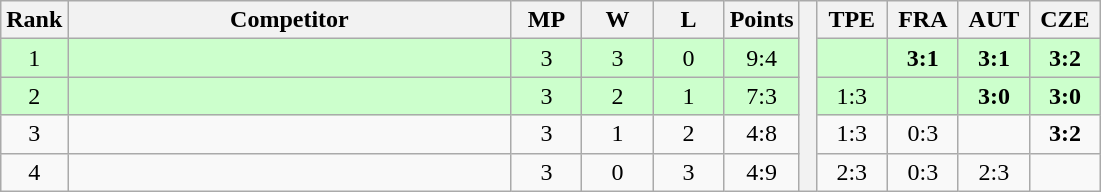<table class="wikitable" style="text-align:center">
<tr>
<th>Rank</th>
<th style="width:18em">Competitor</th>
<th style="width:2.5em">MP</th>
<th style="width:2.5em">W</th>
<th style="width:2.5em">L</th>
<th>Points</th>
<th rowspan="5"> </th>
<th style="width:2.5em">TPE</th>
<th style="width:2.5em">FRA</th>
<th style="width:2.5em">AUT</th>
<th style="width:2.5em">CZE</th>
</tr>
<tr style="background:#cfc;">
<td>1</td>
<td style="text-align:left"></td>
<td>3</td>
<td>3</td>
<td>0</td>
<td>9:4</td>
<td></td>
<td><strong>3:1</strong></td>
<td><strong>3:1</strong></td>
<td><strong>3:2</strong></td>
</tr>
<tr style="background:#cfc;">
<td>2</td>
<td style="text-align:left"></td>
<td>3</td>
<td>2</td>
<td>1</td>
<td>7:3</td>
<td>1:3</td>
<td></td>
<td><strong>3:0</strong></td>
<td><strong>3:0</strong></td>
</tr>
<tr>
<td>3</td>
<td style="text-align:left"></td>
<td>3</td>
<td>1</td>
<td>2</td>
<td>4:8</td>
<td>1:3</td>
<td>0:3</td>
<td></td>
<td><strong>3:2</strong></td>
</tr>
<tr>
<td>4</td>
<td style="text-align:left"></td>
<td>3</td>
<td>0</td>
<td>3</td>
<td>4:9</td>
<td>2:3</td>
<td>0:3</td>
<td>2:3</td>
<td></td>
</tr>
</table>
